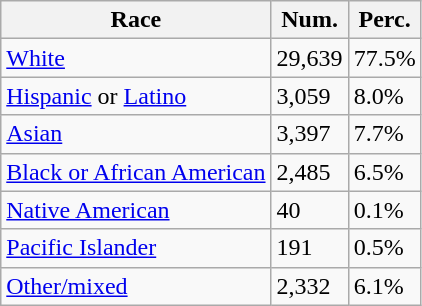<table class="wikitable">
<tr>
<th>Race</th>
<th>Num.</th>
<th>Perc.</th>
</tr>
<tr>
<td><a href='#'>White</a></td>
<td>29,639</td>
<td>77.5%</td>
</tr>
<tr>
<td><a href='#'>Hispanic</a> or <a href='#'>Latino</a></td>
<td>3,059</td>
<td>8.0%</td>
</tr>
<tr>
<td><a href='#'>Asian</a></td>
<td>3,397</td>
<td>7.7%</td>
</tr>
<tr>
<td><a href='#'>Black or African American</a></td>
<td>2,485</td>
<td>6.5%</td>
</tr>
<tr>
<td><a href='#'>Native American</a></td>
<td>40</td>
<td>0.1%</td>
</tr>
<tr>
<td><a href='#'>Pacific Islander</a></td>
<td>191</td>
<td>0.5%</td>
</tr>
<tr>
<td><a href='#'>Other/mixed</a></td>
<td>2,332</td>
<td>6.1%</td>
</tr>
</table>
